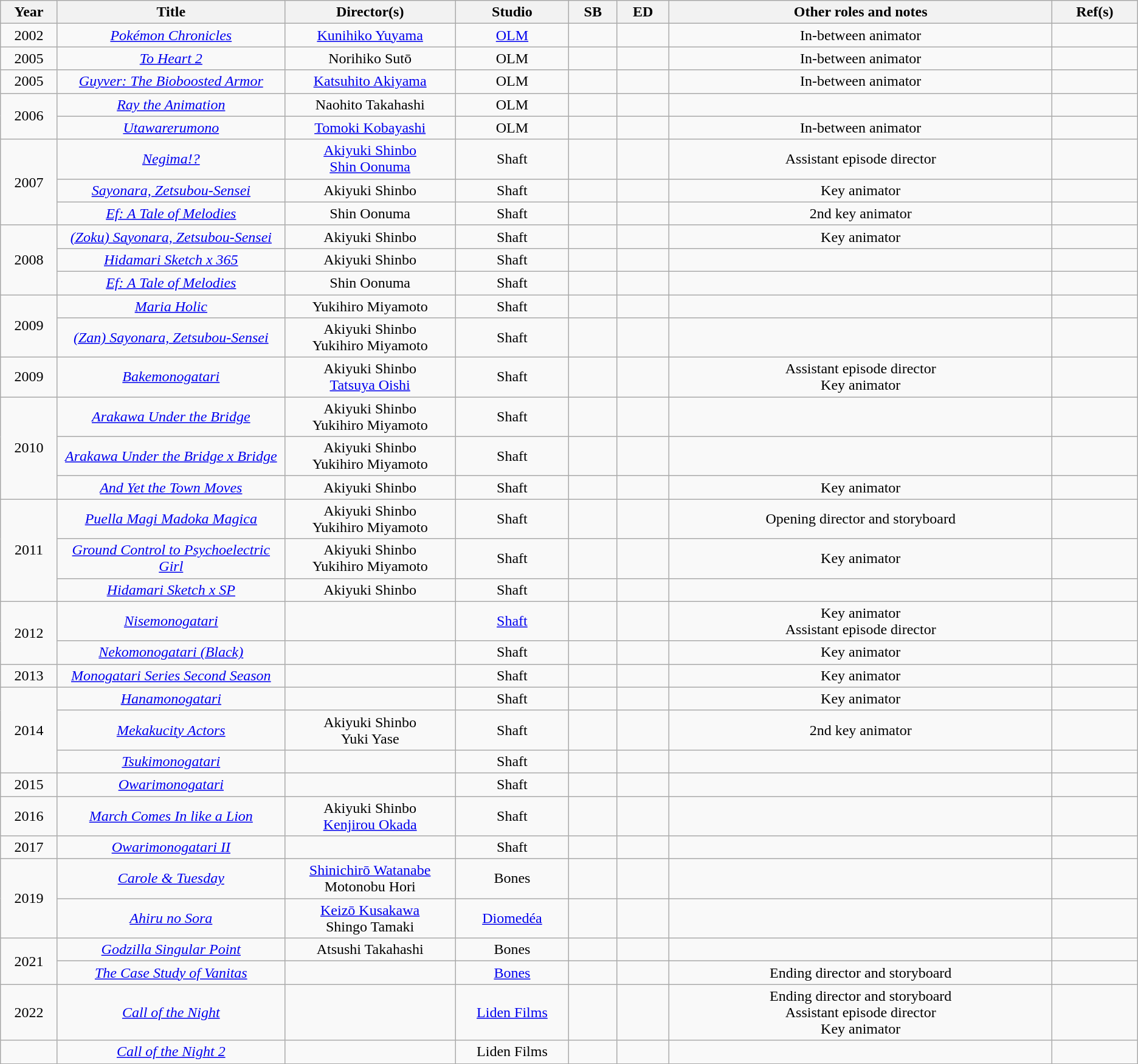<table class="wikitable sortable" style="text-align:center; margin=auto; ">
<tr>
<th scope="col" width=5%>Year</th>
<th scope="col" width=20%>Title</th>
<th scope="col" width=15%>Director(s)</th>
<th scope="col" width=10%>Studio</th>
<th scope="col" class="unsortable">SB</th>
<th scope="col" class="unsortable">ED</th>
<th scope="col" class="unsortable">Other roles and notes</th>
<th scope="col" class="unsortable">Ref(s)</th>
</tr>
<tr>
<td>2002</td>
<td><em><a href='#'>Pokémon Chronicles</a></em></td>
<td><a href='#'>Kunihiko Yuyama</a> </td>
<td><a href='#'>OLM</a></td>
<td></td>
<td></td>
<td>In-between animator</td>
<td></td>
</tr>
<tr>
<td>2005</td>
<td><em><a href='#'>To Heart 2</a></em></td>
<td>Norihiko Sutō</td>
<td>OLM</td>
<td></td>
<td></td>
<td>In-between animator</td>
<td></td>
</tr>
<tr>
<td>2005</td>
<td><em><a href='#'>Guyver: The Bioboosted Armor</a></em></td>
<td><a href='#'>Katsuhito Akiyama</a></td>
<td>OLM</td>
<td></td>
<td></td>
<td>In-between animator</td>
<td></td>
</tr>
<tr>
<td rowspan="2">2006</td>
<td><em><a href='#'>Ray the Animation</a></em></td>
<td>Naohito Takahashi</td>
<td>OLM</td>
<td></td>
<td></td>
<td></td>
<td></td>
</tr>
<tr>
<td><em><a href='#'>Utawarerumono</a></em></td>
<td><a href='#'>Tomoki Kobayashi</a></td>
<td>OLM</td>
<td></td>
<td></td>
<td>In-between animator</td>
<td></td>
</tr>
<tr>
<td rowspan="3">2007</td>
<td><em><a href='#'>Negima!?</a></em></td>
<td><a href='#'>Akiyuki Shinbo</a><br><a href='#'>Shin Oonuma</a> </td>
<td>Shaft</td>
<td></td>
<td></td>
<td>Assistant episode director</td>
<td></td>
</tr>
<tr>
<td><em><a href='#'>Sayonara, Zetsubou-Sensei</a></em></td>
<td>Akiyuki Shinbo</td>
<td>Shaft</td>
<td></td>
<td></td>
<td>Key animator</td>
<td></td>
</tr>
<tr>
<td><em><a href='#'>Ef: A Tale of Melodies</a></em></td>
<td>Shin Oonuma</td>
<td>Shaft</td>
<td></td>
<td></td>
<td>2nd key animator</td>
<td></td>
</tr>
<tr>
<td rowspan="3">2008</td>
<td><em><a href='#'>(Zoku) Sayonara, Zetsubou-Sensei</a></em></td>
<td>Akiyuki Shinbo<br></td>
<td>Shaft</td>
<td></td>
<td></td>
<td>Key animator</td>
<td></td>
</tr>
<tr>
<td><em><a href='#'>Hidamari Sketch x 365</a></em></td>
<td>Akiyuki Shinbo</td>
<td>Shaft</td>
<td></td>
<td></td>
<td></td>
<td></td>
</tr>
<tr>
<td><em><a href='#'>Ef: A Tale of Melodies</a></em></td>
<td>Shin Oonuma</td>
<td>Shaft</td>
<td></td>
<td></td>
<td></td>
<td></td>
</tr>
<tr>
<td rowspan="2">2009</td>
<td><em><a href='#'>Maria Holic</a></em></td>
<td Akiyuki Shinbo>Yukihiro Miyamoto </td>
<td>Shaft</td>
<td></td>
<td></td>
<td></td>
<td></td>
</tr>
<tr>
<td><em><a href='#'>(Zan) Sayonara, Zetsubou-Sensei</a></em></td>
<td>Akiyuki Shinbo<br>Yukihiro Miyamoto </td>
<td>Shaft</td>
<td></td>
<td></td>
<td></td>
<td></td>
</tr>
<tr>
<td>2009</td>
<td><em><a href='#'>Bakemonogatari</a></em></td>
<td>Akiyuki Shinbo<br><a href='#'>Tatsuya Oishi</a> </td>
<td>Shaft</td>
<td></td>
<td></td>
<td>Assistant episode director<br>Key animator</td>
<td></td>
</tr>
<tr>
<td rowspan="3">2010</td>
<td><em><a href='#'>Arakawa Under the Bridge</a></em></td>
<td>Akiyuki Shinbo<br>Yukihiro Miyamoto </td>
<td>Shaft</td>
<td></td>
<td></td>
<td></td>
<td></td>
</tr>
<tr>
<td><em><a href='#'>Arakawa Under the Bridge x Bridge</a></em></td>
<td>Akiyuki Shinbo<br>Yukihiro Miyamoto </td>
<td>Shaft</td>
<td></td>
<td></td>
<td></td>
<td></td>
</tr>
<tr>
<td><em><a href='#'>And Yet the Town Moves</a></em></td>
<td>Akiyuki Shinbo</td>
<td>Shaft</td>
<td></td>
<td></td>
<td>Key animator</td>
<td></td>
</tr>
<tr>
<td rowspan="3">2011</td>
<td><em><a href='#'>Puella Magi Madoka Magica</a></em></td>
<td>Akiyuki Shinbo<br>Yukihiro Miyamoto </td>
<td>Shaft</td>
<td></td>
<td></td>
<td>Opening director and storyboard</td>
<td></td>
</tr>
<tr>
<td><em><a href='#'>Ground Control to Psychoelectric Girl</a></em></td>
<td>Akiyuki Shinbo <br>Yukihiro Miyamoto </td>
<td>Shaft</td>
<td></td>
<td></td>
<td>Key animator</td>
<td></td>
</tr>
<tr>
<td><em><a href='#'>Hidamari Sketch x SP</a></em></td>
<td>Akiyuki Shinbo</td>
<td>Shaft</td>
<td></td>
<td></td>
<td></td>
<td></td>
</tr>
<tr>
<td rowspan="2">2012</td>
<td><em><a href='#'>Nisemonogatari</a></em></td>
<td></td>
<td><a href='#'>Shaft</a></td>
<td></td>
<td></td>
<td>Key animator<br>Assistant episode director</td>
<td></td>
</tr>
<tr>
<td><em><a href='#'>Nekomonogatari (Black)</a></em></td>
<td></td>
<td>Shaft</td>
<td></td>
<td></td>
<td>Key animator</td>
<td></td>
</tr>
<tr>
<td>2013</td>
<td><em><a href='#'>Monogatari Series Second Season</a></em></td>
<td></td>
<td>Shaft</td>
<td></td>
<td></td>
<td>Key animator</td>
<td></td>
</tr>
<tr>
<td rowspan="3">2014</td>
<td><em><a href='#'>Hanamonogatari</a></em></td>
<td></td>
<td>Shaft</td>
<td></td>
<td></td>
<td>Key animator</td>
<td></td>
</tr>
<tr>
<td><em><a href='#'>Mekakucity Actors</a></em></td>
<td>Akiyuki Shinbo <br>Yuki Yase</td>
<td>Shaft</td>
<td></td>
<td></td>
<td>2nd key animator</td>
<td></td>
</tr>
<tr>
<td><em><a href='#'>Tsukimonogatari</a></em></td>
<td></td>
<td>Shaft</td>
<td></td>
<td></td>
<td></td>
<td></td>
</tr>
<tr>
<td>2015</td>
<td><em><a href='#'>Owarimonogatari</a></em></td>
<td></td>
<td>Shaft</td>
<td></td>
<td></td>
<td></td>
<td></td>
</tr>
<tr>
<td>2016</td>
<td><em><a href='#'>March Comes In like a Lion</a></em></td>
<td>Akiyuki Shinbo<br><a href='#'>Kenjirou Okada</a> </td>
<td>Shaft</td>
<td></td>
<td></td>
<td></td>
<td></td>
</tr>
<tr>
<td>2017</td>
<td><em><a href='#'>Owarimonogatari II</a></em></td>
<td></td>
<td>Shaft</td>
<td></td>
<td></td>
<td></td>
<td></td>
</tr>
<tr>
<td rowspan="2">2019</td>
<td><em><a href='#'>Carole & Tuesday</a></em></td>
<td><a href='#'>Shinichirō Watanabe</a> <br>Motonobu Hori</td>
<td>Bones</td>
<td></td>
<td></td>
<td></td>
<td></td>
</tr>
<tr>
<td><em><a href='#'>Ahiru no Sora</a></em></td>
<td><a href='#'>Keizō Kusakawa</a> <br>Shingo Tamaki</td>
<td><a href='#'>Diomedéa</a></td>
<td></td>
<td></td>
<td></td>
<td></td>
</tr>
<tr>
<td rowspan="2">2021</td>
<td><em><a href='#'>Godzilla Singular Point</a></em></td>
<td>Atsushi Takahashi</td>
<td>Bones</td>
<td></td>
<td></td>
<td></td>
<td></td>
</tr>
<tr>
<td><em><a href='#'>The Case Study of Vanitas</a></em></td>
<td></td>
<td><a href='#'>Bones</a></td>
<td></td>
<td></td>
<td>Ending director and storyboard</td>
<td></td>
</tr>
<tr>
<td>2022</td>
<td><em><a href='#'>Call of the Night</a></em></td>
<td></td>
<td><a href='#'>Liden Films</a></td>
<td></td>
<td></td>
<td>Ending director and storyboard<br>Assistant episode director<br>Key animator</td>
<td></td>
</tr>
<tr>
<td></td>
<td><em><a href='#'>Call of the Night 2</a></td>
<td></td>
<td>Liden Films</td>
<td></td>
<td></td>
<td></td>
<td></td>
</tr>
<tr>
</tr>
</table>
